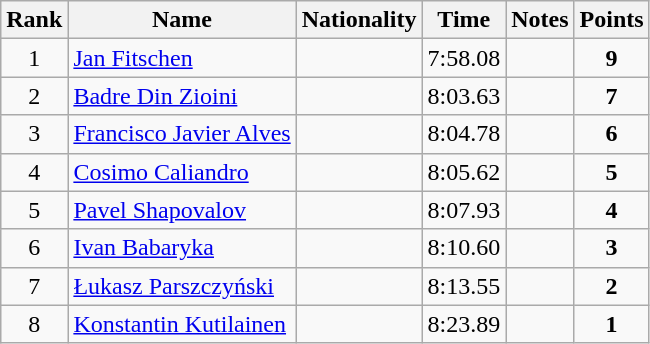<table class="wikitable sortable" style="text-align:center">
<tr>
<th>Rank</th>
<th>Name</th>
<th>Nationality</th>
<th>Time</th>
<th>Notes</th>
<th>Points</th>
</tr>
<tr>
<td>1</td>
<td align=left><a href='#'>Jan Fitschen</a></td>
<td align=left></td>
<td>7:58.08</td>
<td></td>
<td><strong>9</strong></td>
</tr>
<tr>
<td>2</td>
<td align=left><a href='#'>Badre Din Zioini</a></td>
<td align=left></td>
<td>8:03.63</td>
<td></td>
<td><strong>7</strong></td>
</tr>
<tr>
<td>3</td>
<td align=left><a href='#'>Francisco Javier Alves</a></td>
<td align=left></td>
<td>8:04.78</td>
<td></td>
<td><strong>6</strong></td>
</tr>
<tr>
<td>4</td>
<td align=left><a href='#'>Cosimo Caliandro</a></td>
<td align=left></td>
<td>8:05.62</td>
<td></td>
<td><strong>5</strong></td>
</tr>
<tr>
<td>5</td>
<td align=left><a href='#'>Pavel Shapovalov</a></td>
<td align=left></td>
<td>8:07.93</td>
<td></td>
<td><strong>4</strong></td>
</tr>
<tr>
<td>6</td>
<td align=left><a href='#'>Ivan Babaryka</a></td>
<td align=left></td>
<td>8:10.60</td>
<td></td>
<td><strong>3</strong></td>
</tr>
<tr>
<td>7</td>
<td align=left><a href='#'>Łukasz Parszczyński</a></td>
<td align=left></td>
<td>8:13.55</td>
<td></td>
<td><strong>2</strong></td>
</tr>
<tr>
<td>8</td>
<td align=left><a href='#'>Konstantin Kutilainen</a></td>
<td align=left></td>
<td>8:23.89</td>
<td></td>
<td><strong>1</strong></td>
</tr>
</table>
